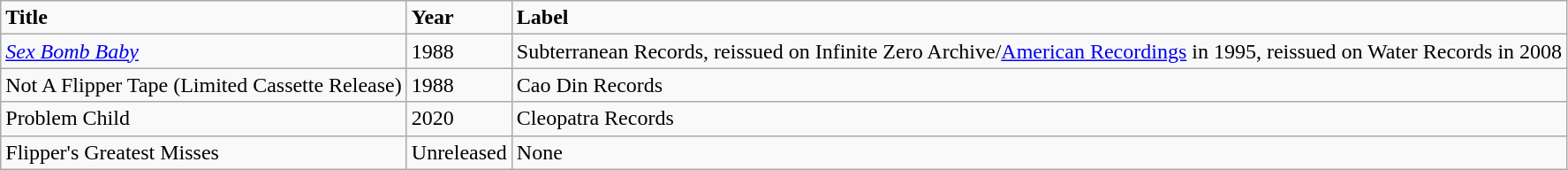<table class="wikitable">
<tr>
<td><strong>Title</strong></td>
<td><strong>Year</strong></td>
<td><strong>Label</strong></td>
</tr>
<tr>
<td><em><a href='#'>Sex Bomb Baby</a></em></td>
<td>1988</td>
<td>Subterranean Records, reissued on Infinite Zero Archive/<a href='#'>American Recordings</a> in 1995, reissued on Water Records in 2008</td>
</tr>
<tr>
<td>Not A Flipper Tape (Limited Cassette Release)</td>
<td>1988</td>
<td>Cao Din Records</td>
</tr>
<tr>
<td>Problem Child</td>
<td>2020</td>
<td>Cleopatra Records</td>
</tr>
<tr>
<td>Flipper's Greatest Misses</td>
<td>Unreleased</td>
<td>None</td>
</tr>
</table>
